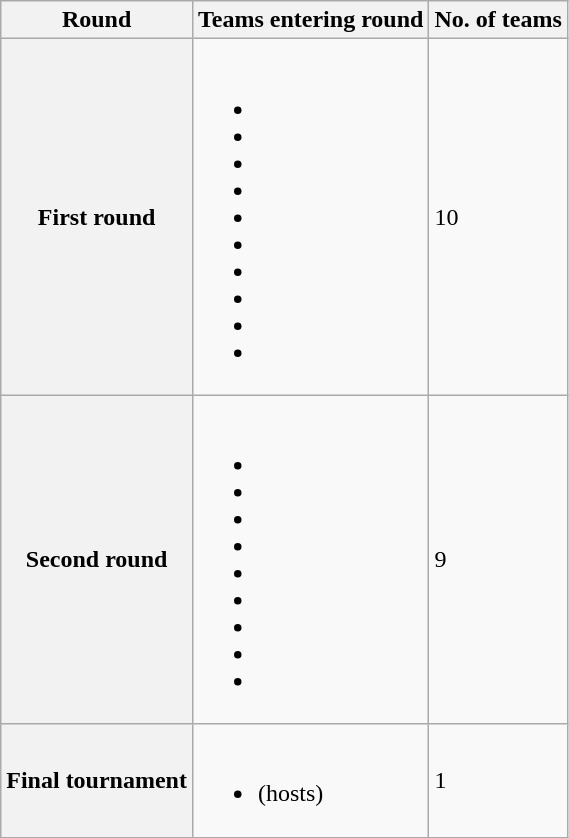<table class="wikitable">
<tr>
<th>Round</th>
<th>Teams entering round</th>
<th>No. of teams</th>
</tr>
<tr>
<th>First round</th>
<td><br><ul><li></li><li></li><li></li><li></li><li></li><li></li><li></li><li></li><li></li><li></li></ul></td>
<td>10</td>
</tr>
<tr>
<th>Second round</th>
<td><br><ul><li></li><li></li><li></li><li></li><li></li><li></li><li></li><li></li><li></li></ul></td>
<td>9</td>
</tr>
<tr>
<th>Final tournament</th>
<td><br><ul><li> (hosts)</li></ul></td>
<td>1</td>
</tr>
</table>
